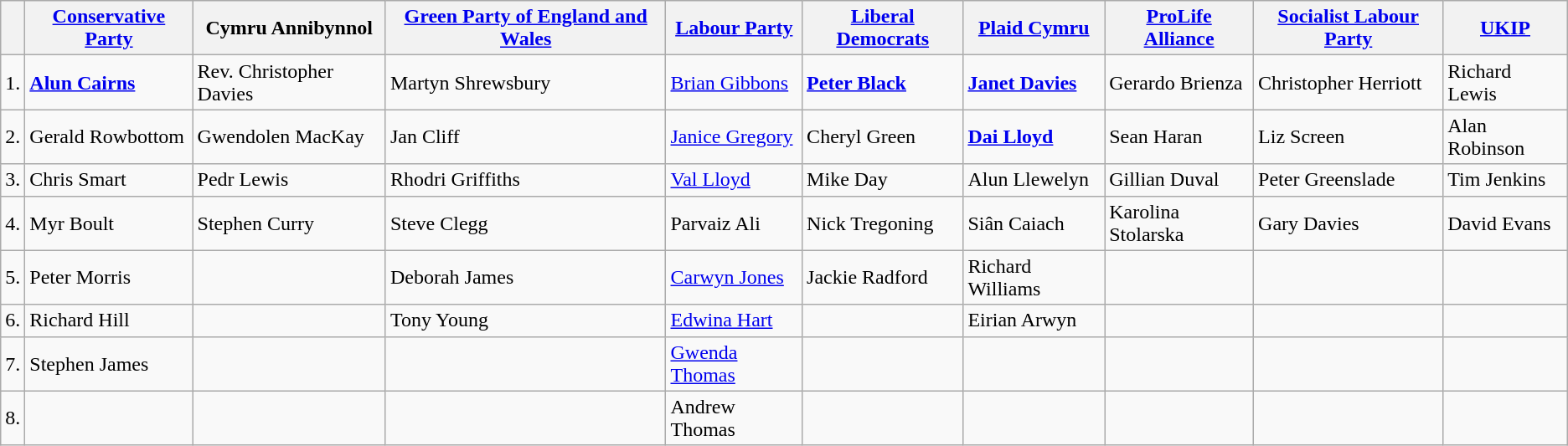<table class="wikitable">
<tr>
<th></th>
<th><a href='#'>Conservative Party</a></th>
<th>Cymru Annibynnol</th>
<th><a href='#'>Green Party of England and Wales</a></th>
<th><a href='#'>Labour Party</a></th>
<th><a href='#'>Liberal Democrats</a></th>
<th><a href='#'>Plaid Cymru</a></th>
<th><a href='#'>ProLife Alliance</a></th>
<th><a href='#'>Socialist Labour Party</a></th>
<th><a href='#'>UKIP</a></th>
</tr>
<tr>
<td>1.</td>
<td><strong><a href='#'>Alun Cairns</a></strong></td>
<td>Rev. Christopher Davies</td>
<td>Martyn Shrewsbury</td>
<td><a href='#'>Brian Gibbons</a></td>
<td><strong><a href='#'>Peter Black</a></strong></td>
<td><strong><a href='#'>Janet Davies</a></strong></td>
<td>Gerardo Brienza</td>
<td>Christopher Herriott</td>
<td>Richard Lewis</td>
</tr>
<tr>
<td>2.</td>
<td>Gerald Rowbottom</td>
<td>Gwendolen MacKay</td>
<td>Jan Cliff</td>
<td><a href='#'>Janice Gregory</a></td>
<td>Cheryl Green</td>
<td><strong><a href='#'>Dai Lloyd</a></strong></td>
<td>Sean Haran</td>
<td>Liz Screen</td>
<td>Alan Robinson</td>
</tr>
<tr>
<td>3.</td>
<td>Chris Smart</td>
<td>Pedr Lewis</td>
<td>Rhodri Griffiths</td>
<td><a href='#'>Val Lloyd</a></td>
<td>Mike Day</td>
<td>Alun Llewelyn</td>
<td>Gillian Duval</td>
<td>Peter Greenslade</td>
<td>Tim Jenkins</td>
</tr>
<tr>
<td>4.</td>
<td>Myr Boult</td>
<td>Stephen Curry</td>
<td>Steve Clegg</td>
<td>Parvaiz Ali</td>
<td>Nick Tregoning</td>
<td>Siân Caiach</td>
<td>Karolina Stolarska</td>
<td>Gary Davies</td>
<td>David Evans</td>
</tr>
<tr>
<td>5.</td>
<td>Peter Morris</td>
<td></td>
<td>Deborah James</td>
<td><a href='#'>Carwyn Jones</a></td>
<td>Jackie Radford</td>
<td>Richard Williams</td>
<td></td>
<td></td>
<td></td>
</tr>
<tr>
<td>6.</td>
<td>Richard Hill</td>
<td></td>
<td>Tony Young</td>
<td><a href='#'>Edwina Hart</a></td>
<td></td>
<td>Eirian Arwyn</td>
<td></td>
<td></td>
<td></td>
</tr>
<tr>
<td>7.</td>
<td>Stephen James</td>
<td></td>
<td></td>
<td><a href='#'>Gwenda Thomas</a></td>
<td></td>
<td></td>
<td></td>
<td></td>
<td></td>
</tr>
<tr>
<td>8.</td>
<td></td>
<td></td>
<td></td>
<td>Andrew Thomas</td>
<td></td>
<td></td>
<td></td>
<td></td>
<td></td>
</tr>
</table>
